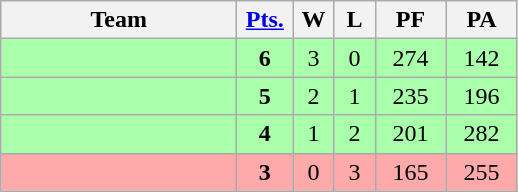<table class=wikitable>
<tr align=center>
<th width=150px>Team</th>
<th width=30px><a href='#'>Pts.</a></th>
<th width=20px>W</th>
<th width=20px>L</th>
<th width=40px>PF</th>
<th width=40px>PA</th>
</tr>
<tr align=center bgcolor=#aaffaa>
<td align=left></td>
<td><strong>6</strong></td>
<td>3</td>
<td>0</td>
<td>274</td>
<td>142</td>
</tr>
<tr align=center bgcolor=#aaffaa>
<td align=left></td>
<td><strong>5</strong></td>
<td>2</td>
<td>1</td>
<td>235</td>
<td>196</td>
</tr>
<tr align=center bgcolor=#aaffaa>
<td align=left></td>
<td><strong>4</strong></td>
<td>1</td>
<td>2</td>
<td>201</td>
<td>282</td>
</tr>
<tr align=center bgcolor=#ffaaaa>
<td align=left></td>
<td><strong>3</strong></td>
<td>0</td>
<td>3</td>
<td>165</td>
<td>255</td>
</tr>
</table>
